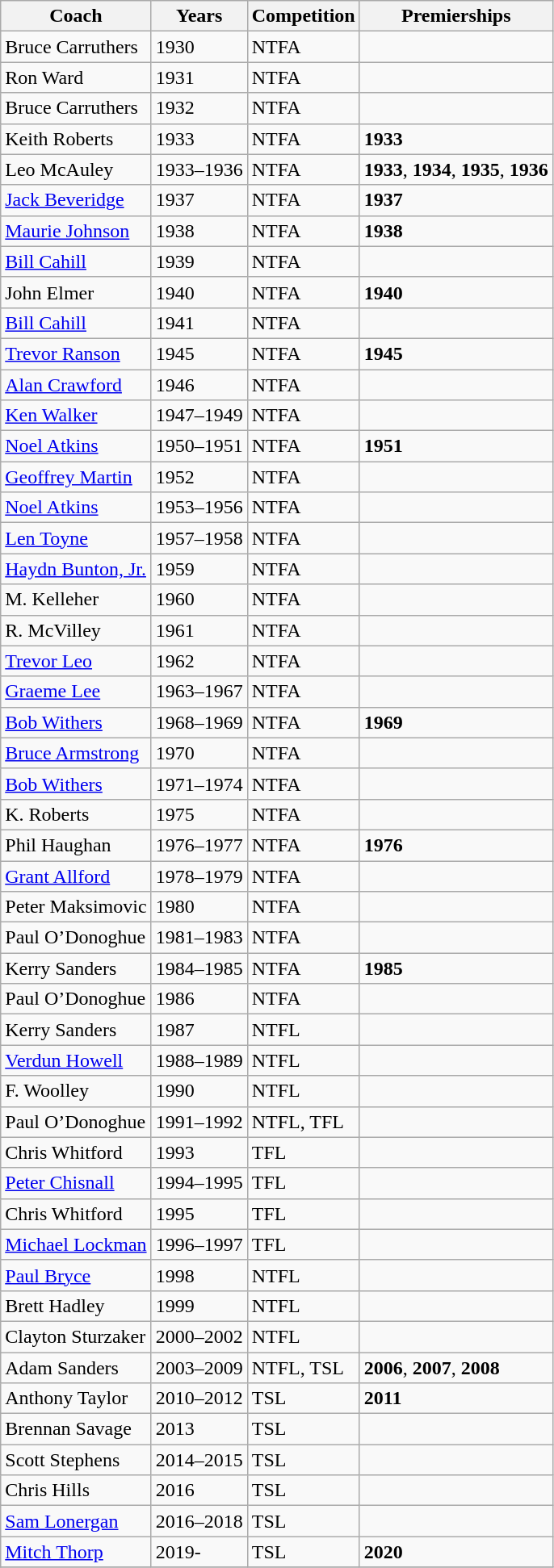<table class="wikitable sortable">
<tr>
<th>Coach</th>
<th>Years</th>
<th>Competition</th>
<th>Premierships</th>
</tr>
<tr>
<td>Bruce Carruthers</td>
<td>1930</td>
<td>NTFA</td>
<td></td>
</tr>
<tr>
<td>Ron Ward</td>
<td>1931</td>
<td>NTFA</td>
<td></td>
</tr>
<tr>
<td>Bruce Carruthers</td>
<td>1932</td>
<td>NTFA</td>
<td></td>
</tr>
<tr>
<td>Keith Roberts</td>
<td>1933</td>
<td>NTFA</td>
<td><strong>1933</strong></td>
</tr>
<tr>
<td>Leo McAuley</td>
<td>1933–1936</td>
<td>NTFA</td>
<td><strong>1933</strong>, <strong>1934</strong>, <strong>1935</strong>, <strong>1936</strong></td>
</tr>
<tr>
<td><a href='#'>Jack Beveridge</a></td>
<td>1937</td>
<td>NTFA</td>
<td><strong>1937</strong></td>
</tr>
<tr>
<td><a href='#'>Maurie Johnson</a></td>
<td>1938</td>
<td>NTFA</td>
<td><strong>1938</strong></td>
</tr>
<tr>
<td><a href='#'>Bill Cahill</a></td>
<td>1939</td>
<td>NTFA</td>
<td></td>
</tr>
<tr>
<td>John Elmer</td>
<td>1940</td>
<td>NTFA</td>
<td><strong>1940</strong></td>
</tr>
<tr>
<td><a href='#'>Bill Cahill</a></td>
<td>1941</td>
<td>NTFA</td>
<td></td>
</tr>
<tr>
<td><a href='#'>Trevor Ranson</a></td>
<td>1945</td>
<td>NTFA</td>
<td><strong>1945</strong></td>
</tr>
<tr>
<td><a href='#'>Alan Crawford</a></td>
<td>1946</td>
<td>NTFA</td>
<td></td>
</tr>
<tr>
<td><a href='#'>Ken Walker</a></td>
<td>1947–1949</td>
<td>NTFA</td>
<td></td>
</tr>
<tr>
<td><a href='#'>Noel Atkins</a></td>
<td>1950–1951</td>
<td>NTFA</td>
<td><strong>1951</strong></td>
</tr>
<tr>
<td><a href='#'>Geoffrey Martin</a></td>
<td>1952</td>
<td>NTFA</td>
<td></td>
</tr>
<tr>
<td><a href='#'>Noel Atkins</a></td>
<td>1953–1956</td>
<td>NTFA</td>
<td></td>
</tr>
<tr>
<td><a href='#'>Len Toyne</a></td>
<td>1957–1958</td>
<td>NTFA</td>
<td></td>
</tr>
<tr>
<td><a href='#'>Haydn Bunton, Jr.</a></td>
<td>1959</td>
<td>NTFA</td>
<td></td>
</tr>
<tr>
<td>M. Kelleher</td>
<td>1960</td>
<td>NTFA</td>
<td></td>
</tr>
<tr>
<td>R. McVilley</td>
<td>1961</td>
<td>NTFA</td>
<td></td>
</tr>
<tr>
<td><a href='#'>Trevor Leo</a></td>
<td>1962</td>
<td>NTFA</td>
<td></td>
</tr>
<tr>
<td><a href='#'>Graeme Lee</a></td>
<td>1963–1967</td>
<td>NTFA</td>
<td></td>
</tr>
<tr>
<td><a href='#'>Bob Withers</a></td>
<td>1968–1969</td>
<td>NTFA</td>
<td><strong>1969</strong></td>
</tr>
<tr>
<td><a href='#'>Bruce Armstrong</a></td>
<td>1970</td>
<td>NTFA</td>
<td></td>
</tr>
<tr>
<td><a href='#'>Bob Withers</a></td>
<td>1971–1974</td>
<td>NTFA</td>
<td></td>
</tr>
<tr>
<td>K. Roberts</td>
<td>1975</td>
<td>NTFA</td>
<td></td>
</tr>
<tr>
<td>Phil Haughan</td>
<td>1976–1977</td>
<td>NTFA</td>
<td><strong>1976</strong></td>
</tr>
<tr>
<td><a href='#'>Grant Allford</a></td>
<td>1978–1979</td>
<td>NTFA</td>
<td></td>
</tr>
<tr>
<td>Peter Maksimovic</td>
<td>1980</td>
<td>NTFA</td>
<td></td>
</tr>
<tr>
<td>Paul O’Donoghue</td>
<td>1981–1983</td>
<td>NTFA</td>
<td></td>
</tr>
<tr>
<td>Kerry Sanders</td>
<td>1984–1985</td>
<td>NTFA</td>
<td><strong>1985</strong></td>
</tr>
<tr>
<td>Paul O’Donoghue</td>
<td>1986</td>
<td>NTFA</td>
<td></td>
</tr>
<tr>
<td>Kerry Sanders</td>
<td>1987</td>
<td>NTFL</td>
<td></td>
</tr>
<tr>
<td><a href='#'>Verdun Howell</a></td>
<td>1988–1989</td>
<td>NTFL</td>
<td></td>
</tr>
<tr>
<td>F. Woolley</td>
<td>1990</td>
<td>NTFL</td>
<td></td>
</tr>
<tr>
<td>Paul O’Donoghue</td>
<td>1991–1992</td>
<td>NTFL, TFL</td>
<td></td>
</tr>
<tr>
<td>Chris Whitford</td>
<td>1993</td>
<td>TFL</td>
<td></td>
</tr>
<tr>
<td><a href='#'>Peter Chisnall</a></td>
<td>1994–1995</td>
<td>TFL</td>
<td></td>
</tr>
<tr>
<td>Chris Whitford</td>
<td>1995</td>
<td>TFL</td>
<td></td>
</tr>
<tr>
<td><a href='#'>Michael Lockman</a></td>
<td>1996–1997</td>
<td>TFL</td>
<td></td>
</tr>
<tr>
<td><a href='#'>Paul Bryce</a></td>
<td>1998</td>
<td>NTFL</td>
<td></td>
</tr>
<tr>
<td>Brett Hadley</td>
<td>1999</td>
<td>NTFL</td>
<td></td>
</tr>
<tr>
<td>Clayton Sturzaker</td>
<td>2000–2002</td>
<td>NTFL</td>
<td></td>
</tr>
<tr>
<td>Adam Sanders</td>
<td>2003–2009</td>
<td>NTFL, TSL</td>
<td><strong>2006</strong>, <strong>2007</strong>, <strong>2008</strong></td>
</tr>
<tr>
<td>Anthony Taylor</td>
<td>2010–2012</td>
<td>TSL</td>
<td><strong>2011</strong></td>
</tr>
<tr>
<td>Brennan Savage</td>
<td>2013</td>
<td>TSL</td>
<td></td>
</tr>
<tr>
<td>Scott Stephens</td>
<td>2014–2015</td>
<td>TSL</td>
<td></td>
</tr>
<tr>
<td>Chris Hills</td>
<td>2016</td>
<td>TSL</td>
<td></td>
</tr>
<tr>
<td><a href='#'>Sam Lonergan</a></td>
<td>2016–2018</td>
<td>TSL</td>
<td></td>
</tr>
<tr>
<td><a href='#'>Mitch Thorp</a></td>
<td>2019-</td>
<td>TSL</td>
<td><strong>2020</strong></td>
</tr>
<tr>
</tr>
</table>
